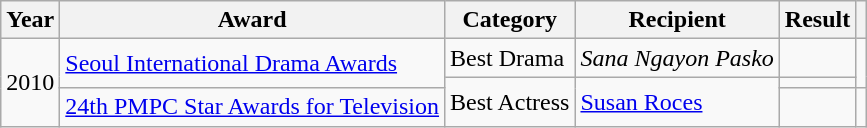<table class="wikitable">
<tr>
<th>Year</th>
<th>Award</th>
<th>Category</th>
<th>Recipient</th>
<th>Result</th>
<th></th>
</tr>
<tr>
<td rowspan=3>2010</td>
<td rowspan=2><a href='#'>Seoul International Drama Awards</a></td>
<td>Best Drama</td>
<td><em>Sana Ngayon Pasko</em></td>
<td></td>
<td rowspan=2></td>
</tr>
<tr>
<td rowspan=2>Best Actress</td>
<td rowspan=2><a href='#'>Susan Roces</a></td>
<td></td>
</tr>
<tr>
<td><a href='#'>24th PMPC Star Awards for Television</a></td>
<td></td>
<td></td>
</tr>
</table>
